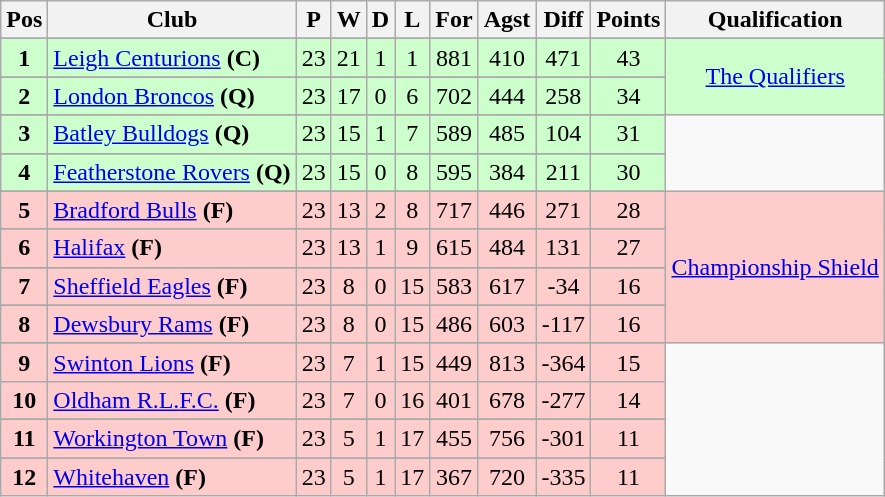<table class="wikitable" style="text-align:center;">
<tr>
<th><strong>Pos</strong></th>
<th><strong>Club</strong></th>
<th><strong>P</strong></th>
<th><strong>W</strong></th>
<th><strong>D</strong></th>
<th><strong>L</strong></th>
<th><strong>For</strong></th>
<th><strong>Agst</strong></th>
<th><strong>Diff</strong></th>
<th><strong>Points</strong></th>
<th><strong>Qualification</strong></th>
</tr>
<tr --->
</tr>
<tr align=center style="background:#ccffcc;">
<td><strong>1</strong></td>
<td style="text-align:left;"> <a href='#'>Leigh Centurions</a> <strong>(C)</strong></td>
<td>23</td>
<td>21</td>
<td>1</td>
<td>1</td>
<td>881</td>
<td>410</td>
<td>471</td>
<td>43</td>
<td rowspan=4><a href='#'>The Qualifiers</a></td>
</tr>
<tr --->
</tr>
<tr align=center style="background:#ccffcc;">
<td><strong>2</strong></td>
<td style="text-align:left;"> <a href='#'>London Broncos</a> <strong>(Q)</strong></td>
<td>23</td>
<td>17</td>
<td>0</td>
<td>6</td>
<td>702</td>
<td>444</td>
<td>258</td>
<td>34</td>
</tr>
<tr -->
</tr>
<tr align=center style="background:#ccffcc;">
<td><strong>3</strong></td>
<td style="text-align:left;"> <a href='#'>Batley Bulldogs</a> <strong>(Q)</strong></td>
<td>23</td>
<td>15</td>
<td>1</td>
<td>7</td>
<td>589</td>
<td>485</td>
<td>104</td>
<td>31</td>
</tr>
<tr --->
</tr>
<tr align=center style="background:#ccffcc">
<td><strong>4</strong></td>
<td style="text-align:left;"> <a href='#'>Featherstone Rovers</a> <strong>(Q)</strong></td>
<td>23</td>
<td>15</td>
<td>0</td>
<td>8</td>
<td>595</td>
<td>384</td>
<td>211</td>
<td>30</td>
</tr>
<tr --->
</tr>
<tr align=center style="background:#FFCCCC;">
<td><strong>5</strong></td>
<td style="text-align:left;"> <a href='#'>Bradford Bulls</a> <strong>(F)</strong></td>
<td>23</td>
<td>13</td>
<td>2</td>
<td>8</td>
<td>717</td>
<td>446</td>
<td>271</td>
<td>28</td>
<td rowspan=8><a href='#'>Championship Shield</a></td>
</tr>
<tr --->
</tr>
<tr align=center style="background:#FFCCCC">
<td><strong>6</strong></td>
<td style="text-align:left;"> <a href='#'>Halifax</a> <strong>(F)</strong></td>
<td>23</td>
<td>13</td>
<td>1</td>
<td>9</td>
<td>615</td>
<td>484</td>
<td>131</td>
<td>27</td>
</tr>
<tr --->
</tr>
<tr align=center style="background:#FFCCCC">
<td><strong>7</strong></td>
<td style="text-align:left;"> <a href='#'>Sheffield Eagles</a> <strong>(F)</strong></td>
<td>23</td>
<td>8</td>
<td>0</td>
<td>15</td>
<td>583</td>
<td>617</td>
<td>-34</td>
<td>16</td>
</tr>
<tr --->
</tr>
<tr align=center style="background:#FFCCCC">
<td><strong>8</strong></td>
<td style="text-align:left;"> <a href='#'>Dewsbury Rams</a> <strong>(F)</strong></td>
<td>23</td>
<td>8</td>
<td>0</td>
<td>15</td>
<td>486</td>
<td>603</td>
<td>-117</td>
<td>16</td>
</tr>
<tr --->
</tr>
<tr align=center style="background:#FFCCCC">
<td><strong>9</strong></td>
<td style="text-align:left;"> <a href='#'>Swinton Lions</a> <strong>(F)</strong></td>
<td>23</td>
<td>7</td>
<td>1</td>
<td>15</td>
<td>449</td>
<td>813</td>
<td>-364</td>
<td>15</td>
</tr>
<tr align=center style="background:#FFCCCC">
<td><strong>10</strong></td>
<td style="text-align:left;"> <a href='#'>Oldham R.L.F.C.</a> <strong>(F)</strong></td>
<td>23</td>
<td>7</td>
<td>0</td>
<td>16</td>
<td>401</td>
<td>678</td>
<td>-277</td>
<td>14</td>
</tr>
<tr --->
</tr>
<tr align=center style="background:#FFCCCC">
<td><strong>11</strong></td>
<td style="text-align:left;"> <a href='#'>Workington Town</a> <strong>(F)</strong></td>
<td>23</td>
<td>5</td>
<td>1</td>
<td>17</td>
<td>455</td>
<td>756</td>
<td>-301</td>
<td>11</td>
</tr>
<tr --->
</tr>
<tr align=center style="background:#FFCCCC;">
<td><strong>12</strong></td>
<td style="text-align:left;"> <a href='#'>Whitehaven</a> <strong>(F)</strong></td>
<td>23</td>
<td>5</td>
<td>1</td>
<td>17</td>
<td>367</td>
<td>720</td>
<td>-335</td>
<td>11</td>
</tr>
</table>
